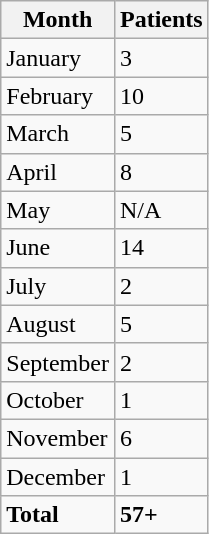<table class="wikitable">
<tr>
<th>Month</th>
<th>Patients</th>
</tr>
<tr>
<td>January</td>
<td>3</td>
</tr>
<tr>
<td>February</td>
<td>10</td>
</tr>
<tr>
<td>March</td>
<td>5</td>
</tr>
<tr>
<td>April</td>
<td>8</td>
</tr>
<tr>
<td>May</td>
<td>N/A</td>
</tr>
<tr>
<td>June</td>
<td>14</td>
</tr>
<tr>
<td>July</td>
<td>2</td>
</tr>
<tr>
<td>August</td>
<td>5</td>
</tr>
<tr>
<td>September</td>
<td>2</td>
</tr>
<tr>
<td>October</td>
<td>1</td>
</tr>
<tr>
<td>November</td>
<td>6</td>
</tr>
<tr>
<td>December</td>
<td>1</td>
</tr>
<tr>
<td><strong>Total</strong></td>
<td><strong>57+</strong></td>
</tr>
</table>
